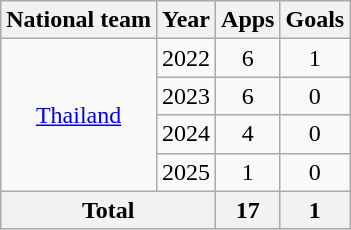<table class=wikitable style=text-align:center>
<tr>
<th>National team</th>
<th>Year</th>
<th>Apps</th>
<th>Goals</th>
</tr>
<tr>
<td rowspan="4"><a href='#'>Thailand</a></td>
<td>2022</td>
<td>6</td>
<td>1</td>
</tr>
<tr>
<td>2023</td>
<td>6</td>
<td>0</td>
</tr>
<tr>
<td>2024</td>
<td>4</td>
<td>0</td>
</tr>
<tr>
<td>2025</td>
<td>1</td>
<td>0</td>
</tr>
<tr>
<th colspan="2">Total</th>
<th>17</th>
<th>1</th>
</tr>
</table>
